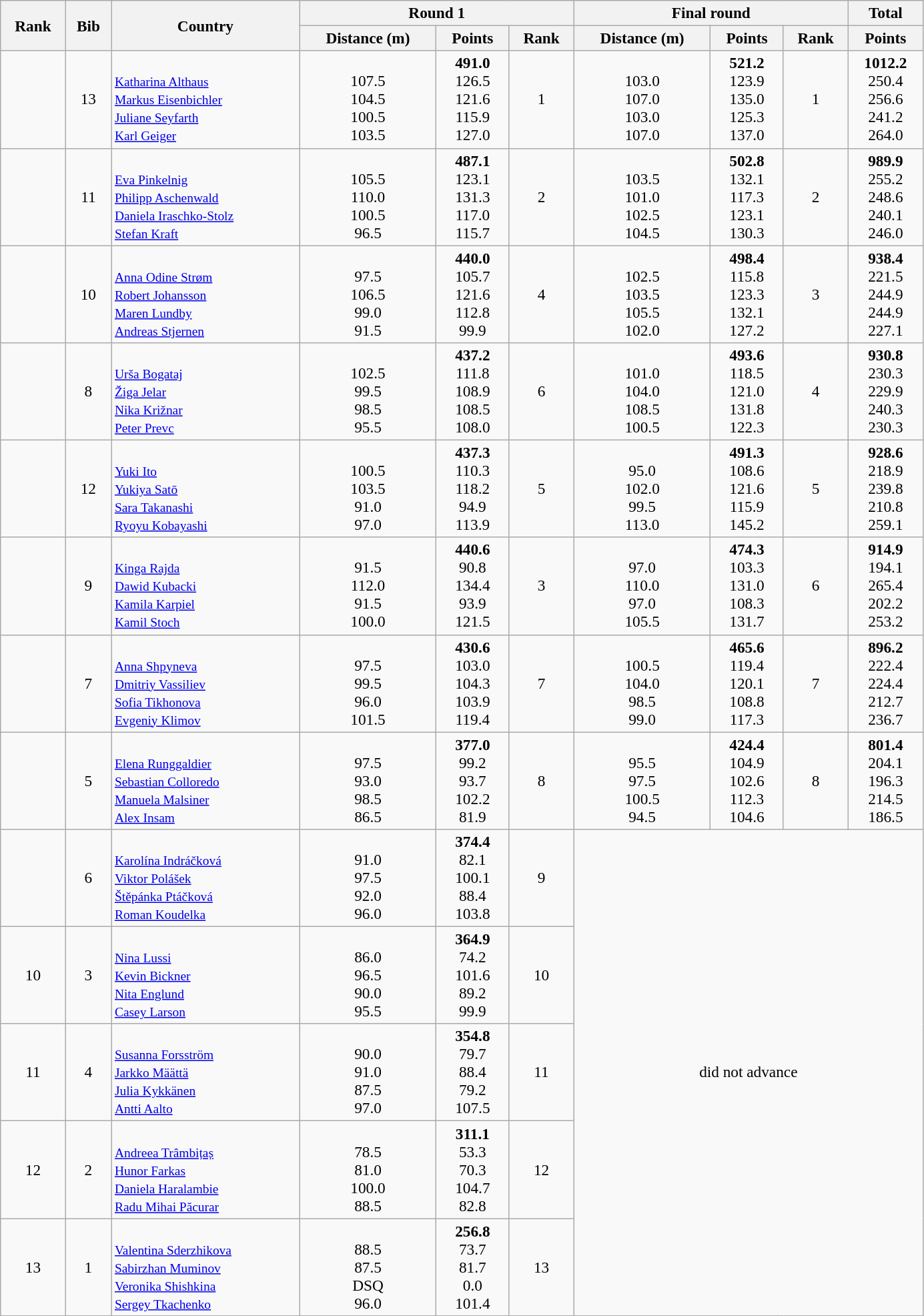<table class="wikitable sortable" style="text-align:center;font-size:97%" width=73%>
<tr>
<th rowspan=2>Rank</th>
<th rowspan=2>Bib</th>
<th rowspan=2>Country</th>
<th colspan=3>Round 1</th>
<th colspan=3>Final round</th>
<th>Total</th>
</tr>
<tr>
<th>Distance (m)</th>
<th>Points</th>
<th>Rank</th>
<th>Distance (m)</th>
<th>Points</th>
<th>Rank</th>
<th>Points</th>
</tr>
<tr>
<td></td>
<td>13</td>
<td align=left><br><small><a href='#'>Katharina Althaus</a><br><a href='#'>Markus Eisenbichler</a><br><a href='#'>Juliane Seyfarth</a><br><a href='#'>Karl Geiger</a></small></td>
<td><br>107.5<br>104.5<br>100.5<br>103.5</td>
<td><strong>491.0</strong><br>126.5<br>121.6<br>115.9<br>127.0</td>
<td>1</td>
<td><br>103.0<br>107.0<br>103.0<br>107.0</td>
<td><strong>521.2</strong><br>123.9<br>135.0<br>125.3<br>137.0</td>
<td>1</td>
<td><strong>1012.2</strong><br>250.4<br>256.6<br>241.2<br>264.0</td>
</tr>
<tr>
<td></td>
<td>11</td>
<td align=left><br><small><a href='#'>Eva Pinkelnig</a><br><a href='#'>Philipp Aschenwald</a><br><a href='#'>Daniela Iraschko-Stolz</a><br><a href='#'>Stefan Kraft</a></small></td>
<td><br>105.5<br>110.0<br>100.5<br>96.5</td>
<td><strong>487.1</strong><br>123.1<br>131.3<br>117.0<br>115.7</td>
<td>2</td>
<td><br>103.5<br>101.0<br>102.5<br>104.5</td>
<td><strong>502.8</strong><br>132.1<br>117.3<br>123.1<br>130.3</td>
<td>2</td>
<td><strong>989.9</strong><br>255.2<br>248.6<br>240.1<br>246.0</td>
</tr>
<tr>
<td></td>
<td>10</td>
<td align=left><br><small><a href='#'>Anna Odine Strøm</a><br><a href='#'>Robert Johansson</a><br><a href='#'>Maren Lundby</a><br><a href='#'>Andreas Stjernen</a></small></td>
<td><br>97.5<br>106.5<br>99.0<br>91.5</td>
<td><strong>440.0</strong><br>105.7<br>121.6<br>112.8<br>99.9</td>
<td>4</td>
<td><br>102.5<br>103.5<br>105.5<br>102.0</td>
<td><strong>498.4</strong><br>115.8<br>123.3<br>132.1<br>127.2</td>
<td>3</td>
<td><strong>938.4</strong><br>221.5<br>244.9<br>244.9<br>227.1</td>
</tr>
<tr>
<td></td>
<td>8</td>
<td align=left><br><small><a href='#'>Urša Bogataj</a><br><a href='#'>Žiga Jelar</a><br><a href='#'>Nika Križnar</a><br><a href='#'>Peter Prevc</a></small></td>
<td><br>102.5<br>99.5<br>98.5<br>95.5</td>
<td><strong>437.2</strong><br>111.8<br>108.9<br>108.5<br>108.0</td>
<td>6</td>
<td><br>101.0<br>104.0<br>108.5<br>100.5</td>
<td><strong>493.6</strong><br>118.5<br>121.0<br>131.8<br>122.3</td>
<td>4</td>
<td><strong>930.8</strong><br>230.3<br>229.9<br>240.3<br>230.3</td>
</tr>
<tr>
<td></td>
<td>12</td>
<td align=left><br><small><a href='#'>Yuki Ito</a><br><a href='#'>Yukiya Satō</a><br><a href='#'>Sara Takanashi</a><br><a href='#'>Ryoyu Kobayashi</a></small></td>
<td><br>100.5<br>103.5<br>91.0<br>97.0</td>
<td><strong>437.3</strong><br>110.3<br>118.2<br>94.9<br>113.9</td>
<td>5</td>
<td><br>95.0<br>102.0<br>99.5<br>113.0</td>
<td><strong>491.3</strong><br>108.6<br>121.6<br>115.9<br>145.2</td>
<td>5</td>
<td><strong>928.6</strong><br>218.9<br>239.8<br>210.8<br>259.1</td>
</tr>
<tr>
<td></td>
<td>9</td>
<td align=left><br><small><a href='#'>Kinga Rajda</a><br><a href='#'>Dawid Kubacki</a><br><a href='#'>Kamila Karpiel</a><br><a href='#'>Kamil Stoch</a></small></td>
<td><br>91.5<br>112.0<br>91.5<br>100.0</td>
<td><strong>440.6</strong><br>90.8<br>134.4<br>93.9<br>121.5</td>
<td>3</td>
<td><br>97.0<br>110.0<br>97.0<br>105.5</td>
<td><strong>474.3</strong><br>103.3<br>131.0<br>108.3<br>131.7</td>
<td>6</td>
<td><strong>914.9</strong><br>194.1<br>265.4<br>202.2<br>253.2</td>
</tr>
<tr>
<td></td>
<td>7</td>
<td align=left><br><small><a href='#'>Anna Shpyneva</a><br><a href='#'>Dmitriy Vassiliev</a><br><a href='#'>Sofia Tikhonova</a><br><a href='#'>Evgeniy Klimov</a></small></td>
<td><br>97.5<br>99.5<br>96.0<br>101.5</td>
<td><strong>430.6</strong><br>103.0<br>104.3<br>103.9<br>119.4</td>
<td>7</td>
<td><br>100.5<br>104.0<br>98.5<br>99.0</td>
<td><strong>465.6</strong><br>119.4<br>120.1<br>108.8<br>117.3</td>
<td>7</td>
<td><strong>896.2</strong><br>222.4<br>224.4<br>212.7<br>236.7</td>
</tr>
<tr>
<td></td>
<td>5</td>
<td align=left><br><small><a href='#'>Elena Runggaldier</a><br><a href='#'>Sebastian Colloredo</a><br><a href='#'>Manuela Malsiner</a><br><a href='#'>Alex Insam</a></small></td>
<td><br>97.5<br>93.0<br>98.5<br>86.5</td>
<td><strong>377.0</strong><br>99.2<br>93.7<br>102.2<br>81.9</td>
<td>8</td>
<td><br>95.5<br>97.5<br>100.5<br>94.5</td>
<td><strong>424.4</strong><br>104.9<br>102.6<br>112.3<br>104.6</td>
<td>8</td>
<td><strong>801.4</strong><br>204.1<br>196.3<br>214.5<br>186.5</td>
</tr>
<tr>
<td></td>
<td>6</td>
<td align=left><br><small><a href='#'>Karolína Indráčková</a><br><a href='#'>Viktor Polášek</a><br><a href='#'>Štěpánka Ptáčková</a><br><a href='#'>Roman Koudelka</a></small></td>
<td><br>91.0<br>97.5<br>92.0<br>96.0</td>
<td><strong>374.4</strong><br>82.1<br>100.1<br>88.4<br>103.8</td>
<td>9</td>
<td colspan=4 rowspan=5>did not advance</td>
</tr>
<tr>
<td>10</td>
<td>3</td>
<td align=left><br><small><a href='#'>Nina Lussi</a><br><a href='#'>Kevin Bickner</a><br><a href='#'>Nita Englund</a><br><a href='#'>Casey Larson</a></small></td>
<td><br>86.0<br>96.5<br>90.0<br>95.5</td>
<td><strong>364.9</strong><br>74.2<br>101.6<br>89.2<br>99.9</td>
<td>10</td>
</tr>
<tr>
<td>11</td>
<td>4</td>
<td align=left><br><small><a href='#'>Susanna Forsström</a><br><a href='#'>Jarkko Määttä</a><br><a href='#'>Julia Kykkänen</a><br><a href='#'>Antti Aalto</a></small></td>
<td><br>90.0<br>91.0<br>87.5<br>97.0</td>
<td><strong>354.8</strong><br>79.7<br>88.4<br>79.2<br>107.5</td>
<td>11</td>
</tr>
<tr>
<td>12</td>
<td>2</td>
<td align=left><br><small><a href='#'>Andreea Trâmbițaș</a><br><a href='#'>Hunor Farkas</a><br><a href='#'>Daniela Haralambie</a><br><a href='#'>Radu Mihai Păcurar</a></small></td>
<td><br>78.5<br>81.0<br>100.0<br>88.5</td>
<td><strong>311.1</strong><br>53.3<br>70.3<br>104.7<br>82.8</td>
<td>12</td>
</tr>
<tr>
<td>13</td>
<td>1</td>
<td align=left><br><small><a href='#'>Valentina Sderzhikova</a><br><a href='#'>Sabirzhan Muminov</a><br><a href='#'>Veronika Shishkina</a><br><a href='#'>Sergey Tkachenko</a></small></td>
<td><br>88.5<br>87.5<br>DSQ<br>96.0</td>
<td><strong>256.8</strong><br>73.7<br>81.7<br>0.0<br>101.4</td>
<td>13</td>
</tr>
</table>
